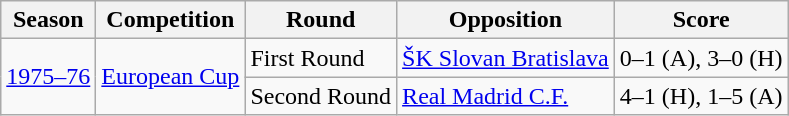<table class="wikitable">
<tr>
<th>Season</th>
<th>Competition</th>
<th>Round</th>
<th>Opposition</th>
<th>Score</th>
</tr>
<tr>
<td rowspan="2"><a href='#'>1975–76</a></td>
<td rowspan="2"><a href='#'>European Cup</a></td>
<td>First Round</td>
<td> <a href='#'>ŠK Slovan Bratislava</a></td>
<td>0–1 (A), 3–0 (H)</td>
</tr>
<tr>
<td>Second Round</td>
<td> <a href='#'>Real Madrid C.F.</a></td>
<td>4–1 (H), 1–5 (A)</td>
</tr>
</table>
